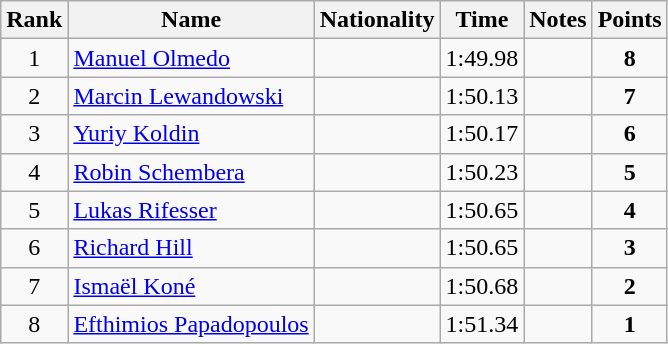<table class="wikitable sortable" style="text-align:center">
<tr>
<th>Rank</th>
<th>Name</th>
<th>Nationality</th>
<th>Time</th>
<th>Notes</th>
<th>Points</th>
</tr>
<tr>
<td>1</td>
<td align=left><a href='#'>Manuel Olmedo</a></td>
<td align=left></td>
<td>1:49.98</td>
<td></td>
<td><strong>8</strong></td>
</tr>
<tr>
<td>2</td>
<td align=left><a href='#'>Marcin Lewandowski</a></td>
<td align=left></td>
<td>1:50.13</td>
<td></td>
<td><strong>7</strong></td>
</tr>
<tr>
<td>3</td>
<td align=left><a href='#'>Yuriy Koldin</a></td>
<td align=left></td>
<td>1:50.17</td>
<td></td>
<td><strong>6</strong></td>
</tr>
<tr>
<td>4</td>
<td align=left><a href='#'>Robin Schembera</a></td>
<td align=left></td>
<td>1:50.23</td>
<td></td>
<td><strong>5</strong></td>
</tr>
<tr>
<td>5</td>
<td align=left><a href='#'>Lukas Rifesser</a></td>
<td align=left></td>
<td>1:50.65</td>
<td></td>
<td><strong>4</strong></td>
</tr>
<tr>
<td>6</td>
<td align=left><a href='#'>Richard Hill</a></td>
<td align=left></td>
<td>1:50.65</td>
<td></td>
<td><strong>3</strong></td>
</tr>
<tr>
<td>7</td>
<td align=left><a href='#'>Ismaël Koné</a></td>
<td align=left></td>
<td>1:50.68</td>
<td></td>
<td><strong>2</strong></td>
</tr>
<tr>
<td>8</td>
<td align=left><a href='#'>Efthimios Papadopoulos</a></td>
<td align=left></td>
<td>1:51.34</td>
<td></td>
<td><strong>1</strong></td>
</tr>
</table>
